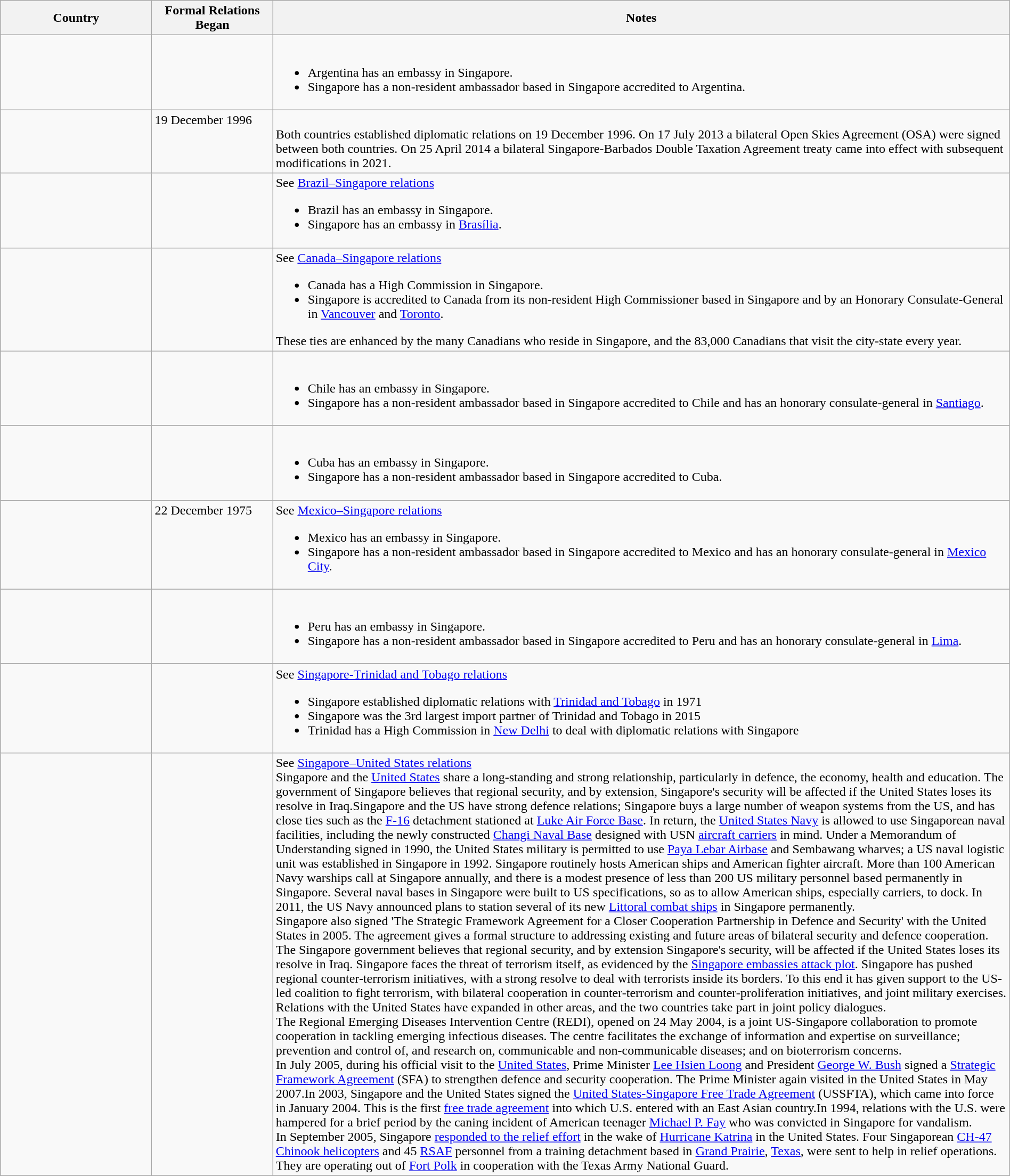<table class="wikitable sortable" style="width:100%; margin:auto;">
<tr>
<th style="width:15%;">Country</th>
<th style="width:12%;">Formal Relations Began</th>
<th>Notes</th>
</tr>
<tr valign="top">
<td></td>
<td></td>
<td><br><ul><li>Argentina has an embassy in Singapore.</li><li>Singapore has a non-resident ambassador based in Singapore accredited to Argentina.</li></ul></td>
</tr>
<tr valign="top">
<td></td>
<td>19 December 1996</td>
<td><br>Both countries established diplomatic relations on 19 December 1996. On 17 July 2013 a bilateral Open Skies Agreement (OSA) were signed between both countries.
On 25 April 2014 a bilateral Singapore-Barbados Double Taxation Agreement treaty came into effect with subsequent modifications in 2021.</td>
</tr>
<tr valign="top">
<td></td>
<td></td>
<td>See <a href='#'>Brazil–Singapore relations</a><br><ul><li>Brazil has an embassy in Singapore.</li><li>Singapore has an embassy in <a href='#'>Brasília</a>.</li></ul></td>
</tr>
<tr valign="top">
<td></td>
<td></td>
<td>See <a href='#'>Canada–Singapore relations</a><br><ul><li>Canada has a High Commission in Singapore.</li><li>Singapore is accredited to Canada from its non-resident High Commissioner based in Singapore and by an Honorary Consulate-General in <a href='#'>Vancouver</a> and <a href='#'>Toronto</a>.</li></ul>These ties are enhanced by the many Canadians who reside in Singapore, and the 83,000 Canadians that visit the city-state every year.</td>
</tr>
<tr valign="top">
<td></td>
<td></td>
<td><br><ul><li>Chile has an embassy in Singapore.</li><li>Singapore has a non-resident ambassador based in Singapore accredited to Chile and has an honorary consulate-general in <a href='#'>Santiago</a>.</li></ul></td>
</tr>
<tr valign="top">
<td></td>
<td></td>
<td><br><ul><li>Cuba has an embassy in Singapore.</li><li>Singapore has a non-resident ambassador based in Singapore accredited to Cuba.</li></ul></td>
</tr>
<tr valign="top">
<td></td>
<td>22 December 1975</td>
<td>See <a href='#'>Mexico–Singapore relations</a><br><ul><li>Mexico has an embassy in Singapore.</li><li>Singapore has a non-resident ambassador based in Singapore accredited to Mexico and has an honorary consulate-general in <a href='#'>Mexico City</a>.</li></ul></td>
</tr>
<tr valign="top">
<td></td>
<td></td>
<td><br><ul><li>Peru has an embassy in Singapore.</li><li>Singapore has a non-resident ambassador based in Singapore accredited to Peru and has an honorary consulate-general in <a href='#'>Lima</a>.</li></ul></td>
</tr>
<tr valign="top">
<td></td>
<td></td>
<td>See <a href='#'>Singapore-Trinidad and Tobago relations</a><br><ul><li>Singapore established diplomatic relations with <a href='#'>Trinidad and Tobago</a> in 1971</li><li>Singapore was the 3rd largest import partner of Trinidad and Tobago in 2015</li><li>Trinidad has a High Commission in <a href='#'>New Delhi</a> to deal with diplomatic relations with Singapore</li></ul></td>
</tr>
<tr valign="top">
<td></td>
<td></td>
<td>See <a href='#'>Singapore–United States relations</a><br>Singapore and the <a href='#'>United States</a> share a long-standing and strong relationship, particularly in defence, the economy, health and education. The government of Singapore believes that regional security, and by extension, Singapore's security will be affected if the United States loses its resolve in Iraq.Singapore and the US have strong defence relations; Singapore buys a large number of weapon systems from the US, and has close ties such as the <a href='#'>F-16</a> detachment stationed at <a href='#'>Luke Air Force Base</a>. In return, the <a href='#'>United States Navy</a> is allowed to use Singaporean naval facilities, including the newly constructed <a href='#'>Changi Naval Base</a> designed with USN <a href='#'>aircraft carriers</a> in mind.
Under a Memorandum of Understanding signed in 1990, the United States military is permitted to use <a href='#'>Paya Lebar Airbase</a> and Sembawang wharves; a US naval logistic unit was established in Singapore in 1992. Singapore routinely hosts American ships and American fighter aircraft. More than 100 American Navy warships call at Singapore annually, and there is a modest presence of less than 200 US military personnel based permanently in Singapore. Several naval bases in Singapore were built to US specifications, so as to allow American ships, especially carriers, to dock. In 2011, the US Navy announced plans to station several of its new <a href='#'>Littoral combat ships</a> in Singapore permanently.<br>Singapore also signed 'The Strategic Framework Agreement for a Closer Cooperation Partnership in Defence and Security' with the United States in 2005. The agreement gives a formal structure to addressing existing and future areas of bilateral security and defence cooperation. The Singapore government believes that regional security, and by extension Singapore's security, will be affected if the United States loses its resolve in Iraq. Singapore faces the threat of terrorism itself, as evidenced by the <a href='#'>Singapore embassies attack plot</a>. Singapore has pushed regional counter-terrorism initiatives, with a strong resolve to deal with terrorists inside its borders. To this end it has given support to the US-led coalition to fight terrorism, with bilateral cooperation in counter-terrorism and counter-proliferation initiatives, and joint military exercises. Relations with the United States have expanded in other areas, and the two countries take part in joint policy dialogues.<br>The Regional Emerging Diseases Intervention Centre (REDI), opened on 24 May 2004, is a joint US-Singapore collaboration to promote cooperation in tackling emerging infectious diseases. The centre facilitates the exchange of information and expertise on surveillance; prevention and control of, and research on, communicable and non-communicable diseases; and on bioterrorism concerns.<br>In July 2005, during his official visit to the <a href='#'>United States</a>, Prime Minister <a href='#'>Lee Hsien Loong</a> and President <a href='#'>George W. Bush</a> signed a <a href='#'>Strategic Framework Agreement</a> (SFA) to strengthen defence and security cooperation. The Prime Minister again visited in the United States in May 2007.In 2003, Singapore and the United States signed the <a href='#'>United States-Singapore Free Trade Agreement</a> (USSFTA), which came into force in January 2004. This is the first <a href='#'>free trade agreement</a> into which U.S. entered with an East Asian country.In 1994, relations with the U.S. were hampered for a brief period by the caning incident of American teenager <a href='#'>Michael P. Fay</a> who was convicted in Singapore for vandalism.<br>In September 2005, Singapore <a href='#'>responded to the relief effort</a> in the wake of <a href='#'>Hurricane Katrina</a> in the United States. Four Singaporean <a href='#'>CH-47 Chinook helicopters</a> and 45 <a href='#'>RSAF</a> personnel from a training detachment based in <a href='#'>Grand Prairie</a>, <a href='#'>Texas</a>, were sent to help in relief operations. They are operating out of <a href='#'>Fort Polk</a> in cooperation with the Texas Army National Guard.</td>
</tr>
</table>
